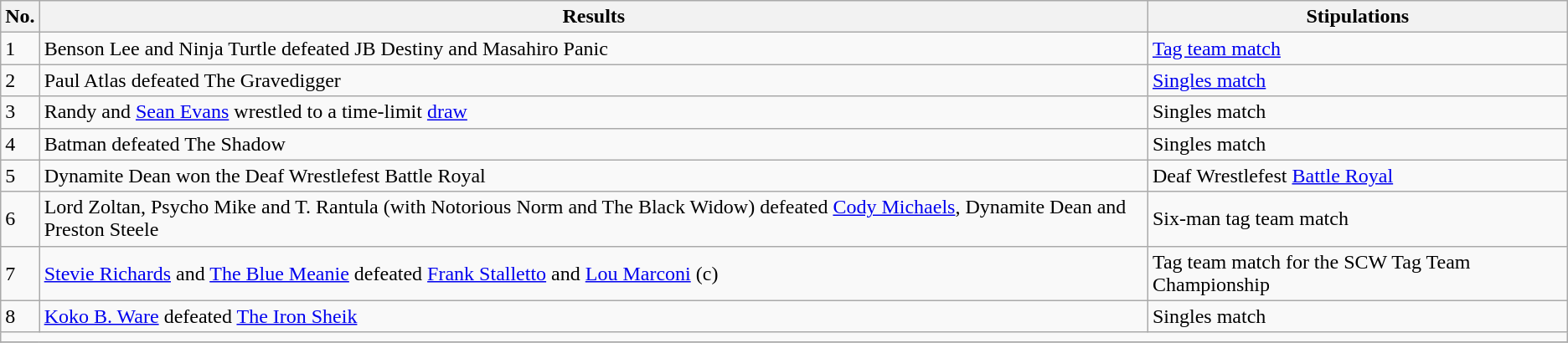<table class="wikitable">
<tr>
<th><strong>No.</strong></th>
<th><strong>Results</strong></th>
<th><strong>Stipulations</strong></th>
</tr>
<tr>
<td>1</td>
<td>Benson Lee and Ninja Turtle defeated JB Destiny and Masahiro Panic</td>
<td><a href='#'>Tag team match</a></td>
</tr>
<tr>
<td>2</td>
<td>Paul Atlas defeated The Gravedigger</td>
<td><a href='#'>Singles match</a></td>
</tr>
<tr>
<td>3</td>
<td>Randy and <a href='#'>Sean Evans</a> wrestled to a time-limit <a href='#'>draw</a></td>
<td>Singles match</td>
</tr>
<tr>
<td>4</td>
<td>Batman defeated The Shadow</td>
<td>Singles match</td>
</tr>
<tr>
<td>5</td>
<td>Dynamite Dean won the Deaf Wrestlefest Battle Royal</td>
<td>Deaf Wrestlefest <a href='#'>Battle Royal</a></td>
</tr>
<tr>
<td>6</td>
<td>Lord Zoltan, Psycho Mike and T. Rantula (with Notorious Norm and The Black Widow) defeated <a href='#'>Cody Michaels</a>, Dynamite Dean and Preston Steele</td>
<td>Six-man tag team match</td>
</tr>
<tr>
<td>7</td>
<td><a href='#'>Stevie Richards</a> and <a href='#'>The Blue Meanie</a> defeated <a href='#'>Frank Stalletto</a> and <a href='#'>Lou Marconi</a> (c)</td>
<td>Tag team match for the SCW Tag Team Championship</td>
</tr>
<tr>
<td>8</td>
<td><a href='#'>Koko B. Ware</a> defeated <a href='#'>The Iron Sheik</a></td>
<td>Singles match</td>
</tr>
<tr>
<td colspan="4"></td>
</tr>
<tr>
</tr>
</table>
